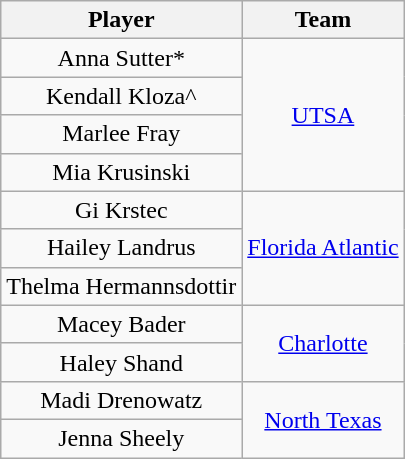<table class="wikitable" style="text-align: center;">
<tr>
<th>Player</th>
<th>Team</th>
</tr>
<tr>
<td>Anna Sutter*</td>
<td rowspan=4><a href='#'>UTSA</a></td>
</tr>
<tr>
<td>Kendall Kloza^</td>
</tr>
<tr>
<td>Marlee Fray</td>
</tr>
<tr>
<td>Mia Krusinski</td>
</tr>
<tr>
<td>Gi Krstec</td>
<td rowspan=3><a href='#'>Florida Atlantic</a></td>
</tr>
<tr>
<td>Hailey Landrus</td>
</tr>
<tr>
<td>Thelma Hermannsdottir</td>
</tr>
<tr>
<td>Macey Bader</td>
<td rowspan=2><a href='#'>Charlotte</a></td>
</tr>
<tr>
<td>Haley Shand</td>
</tr>
<tr>
<td>Madi Drenowatz</td>
<td rowspan=2><a href='#'>North Texas</a></td>
</tr>
<tr>
<td>Jenna Sheely</td>
</tr>
</table>
